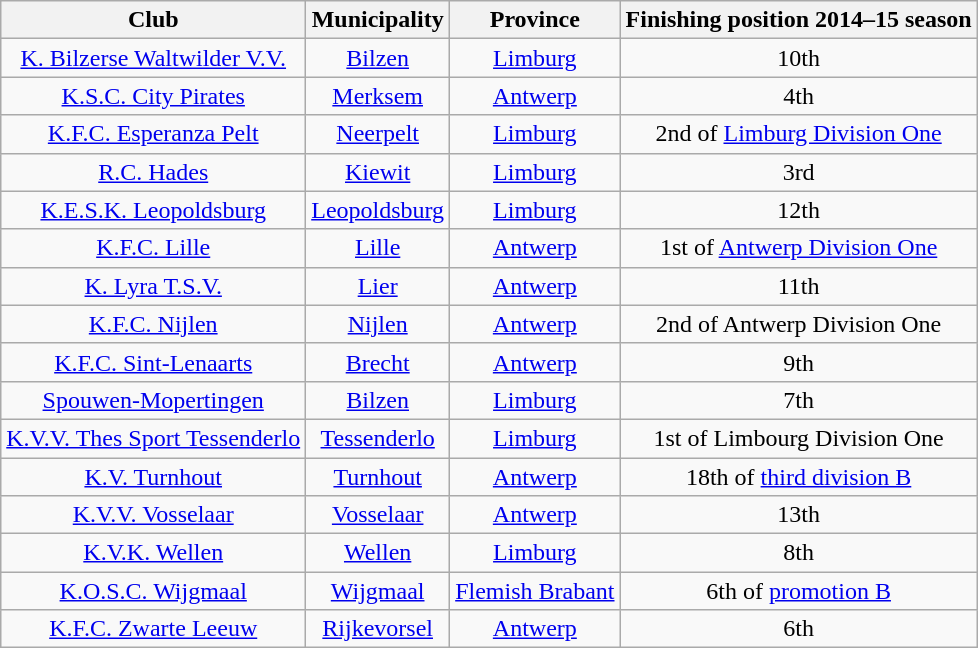<table class="wikitable sortable" style="text-align:center;">
<tr>
<th>Club</th>
<th>Municipality</th>
<th>Province</th>
<th>Finishing position 2014–15 season</th>
</tr>
<tr>
<td><a href='#'>K. Bilzerse Waltwilder V.V.</a></td>
<td><a href='#'>Bilzen</a></td>
<td><a href='#'>Limburg</a></td>
<td>10th</td>
</tr>
<tr>
<td><a href='#'>K.S.C. City Pirates</a></td>
<td><a href='#'>Merksem</a></td>
<td><a href='#'>Antwerp</a></td>
<td>4th</td>
</tr>
<tr>
<td><a href='#'>K.F.C. Esperanza Pelt</a></td>
<td><a href='#'>Neerpelt</a></td>
<td><a href='#'>Limburg</a></td>
<td>2nd of <a href='#'>Limburg Division One</a></td>
</tr>
<tr>
<td><a href='#'>R.C. Hades</a></td>
<td><a href='#'>Kiewit</a></td>
<td><a href='#'>Limburg</a></td>
<td>3rd</td>
</tr>
<tr>
<td><a href='#'>K.E.S.K. Leopoldsburg</a></td>
<td><a href='#'>Leopoldsburg</a></td>
<td><a href='#'>Limburg</a></td>
<td>12th</td>
</tr>
<tr>
<td><a href='#'>K.F.C. Lille</a></td>
<td><a href='#'>Lille</a></td>
<td><a href='#'>Antwerp</a></td>
<td>1st of <a href='#'>Antwerp Division One</a></td>
</tr>
<tr>
<td><a href='#'>K. Lyra T.S.V.</a></td>
<td><a href='#'>Lier</a></td>
<td><a href='#'>Antwerp</a></td>
<td>11th</td>
</tr>
<tr>
<td><a href='#'>K.F.C. Nijlen</a></td>
<td><a href='#'>Nijlen</a></td>
<td><a href='#'>Antwerp</a></td>
<td>2nd of Antwerp Division One</td>
</tr>
<tr>
<td><a href='#'>K.F.C. Sint-Lenaarts</a></td>
<td><a href='#'>Brecht</a></td>
<td><a href='#'>Antwerp</a></td>
<td>9th</td>
</tr>
<tr>
<td><a href='#'>Spouwen-Mopertingen</a></td>
<td><a href='#'>Bilzen</a></td>
<td><a href='#'>Limburg</a></td>
<td>7th</td>
</tr>
<tr>
<td><a href='#'>K.V.V. Thes Sport Tessenderlo</a></td>
<td><a href='#'>Tessenderlo</a></td>
<td><a href='#'>Limburg</a></td>
<td>1st of Limbourg Division One</td>
</tr>
<tr>
<td><a href='#'>K.V. Turnhout</a></td>
<td><a href='#'>Turnhout</a></td>
<td><a href='#'>Antwerp</a></td>
<td>18th of <a href='#'>third division B</a></td>
</tr>
<tr>
<td><a href='#'>K.V.V. Vosselaar</a></td>
<td><a href='#'>Vosselaar</a></td>
<td><a href='#'>Antwerp</a></td>
<td>13th</td>
</tr>
<tr>
<td><a href='#'>K.V.K. Wellen</a></td>
<td><a href='#'>Wellen</a></td>
<td><a href='#'>Limburg</a></td>
<td>8th</td>
</tr>
<tr>
<td><a href='#'>K.O.S.C. Wijgmaal</a></td>
<td><a href='#'>Wijgmaal</a></td>
<td><a href='#'>Flemish Brabant</a></td>
<td>6th of <a href='#'>promotion B</a></td>
</tr>
<tr>
<td><a href='#'>K.F.C. Zwarte Leeuw</a></td>
<td><a href='#'>Rijkevorsel</a></td>
<td><a href='#'>Antwerp</a></td>
<td>6th</td>
</tr>
</table>
